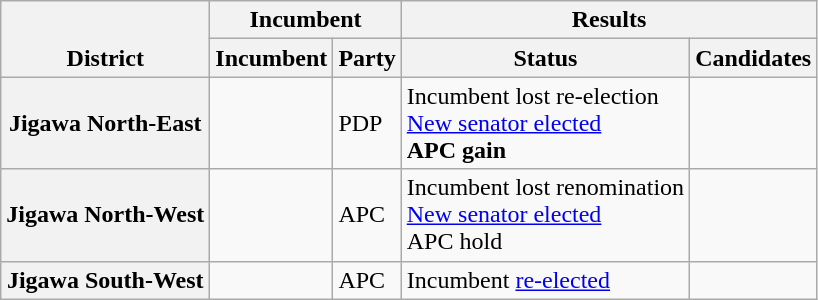<table class="wikitable sortable">
<tr valign=bottom>
<th rowspan=2>District</th>
<th colspan=2>Incumbent</th>
<th colspan=2>Results</th>
</tr>
<tr valign=bottom>
<th>Incumbent</th>
<th>Party</th>
<th>Status</th>
<th>Candidates</th>
</tr>
<tr>
<th>Jigawa North-East</th>
<td></td>
<td>PDP</td>
<td>Incumbent lost re-election<br><a href='#'>New senator elected</a><br><strong>APC gain</strong></td>
<td nowrap></td>
</tr>
<tr>
<th>Jigawa North-West</th>
<td></td>
<td>APC</td>
<td>Incumbent lost renomination<br><a href='#'>New senator elected</a><br>APC hold</td>
<td nowrap></td>
</tr>
<tr>
<th>Jigawa South-West</th>
<td></td>
<td>APC</td>
<td>Incumbent <a href='#'>re-elected</a></td>
<td nowrap></td>
</tr>
</table>
